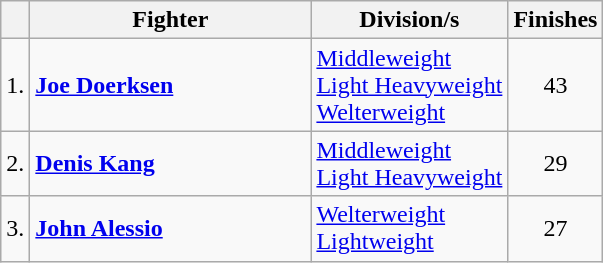<table class=wikitable>
<tr>
<th></th>
<th width=180>Fighter</th>
<th>Division/s</th>
<th>Finishes</th>
</tr>
<tr>
<td>1.</td>
<td> <strong><a href='#'>Joe Doerksen</a></strong></td>
<td><a href='#'>Middleweight</a><br> <a href='#'>Light Heavyweight</a><br> <a href='#'>Welterweight</a></td>
<td style="text-align:center;">43</td>
</tr>
<tr>
<td>2.</td>
<td> <strong><a href='#'>Denis Kang</a></strong></td>
<td><a href='#'>Middleweight</a><br> <a href='#'>Light Heavyweight</a></td>
<td style="text-align:center;">29</td>
</tr>
<tr>
<td>3.</td>
<td> <strong><a href='#'>John Alessio</a></strong></td>
<td><a href='#'>Welterweight</a><br> <a href='#'>Lightweight</a></td>
<td style="text-align:center;">27</td>
</tr>
</table>
